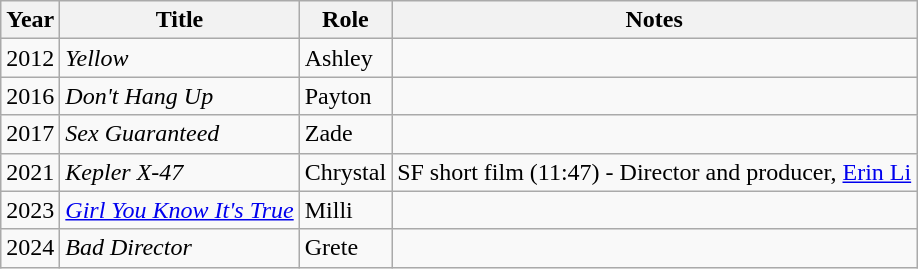<table class="wikitable sortable">
<tr>
<th>Year</th>
<th>Title</th>
<th>Role</th>
<th class="unsortable">Notes</th>
</tr>
<tr>
<td>2012</td>
<td><em>Yellow</em></td>
<td>Ashley</td>
<td></td>
</tr>
<tr>
<td>2016</td>
<td><em>Don't Hang Up</em></td>
<td>Payton</td>
<td></td>
</tr>
<tr>
<td>2017</td>
<td><em>Sex Guaranteed</em></td>
<td>Zade</td>
<td></td>
</tr>
<tr>
<td>2021</td>
<td><em>Kepler X-47</em></td>
<td>Chrystal</td>
<td>SF short film (11:47) - Director and producer, <a href='#'>Erin Li</a></td>
</tr>
<tr>
<td>2023</td>
<td><em><a href='#'>Girl You Know It's True</a></em></td>
<td>Milli</td>
</tr>
<tr>
<td>2024</td>
<td><em>Bad Director</em></td>
<td>Grete</td>
<td></td>
</tr>
</table>
